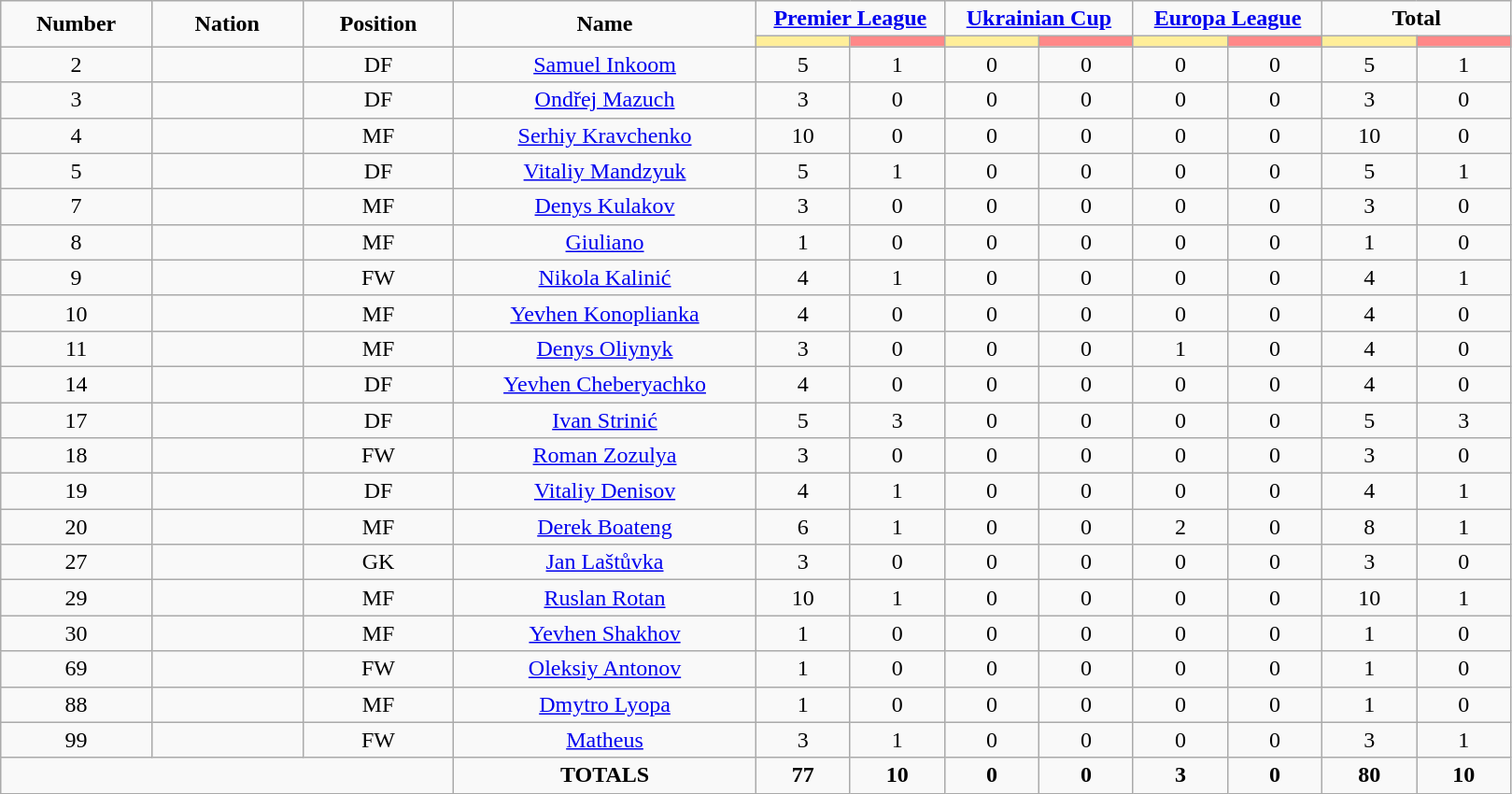<table class="wikitable" style="font-size: 100%; text-align: center;">
<tr>
<td rowspan="2" width="10%" align="center"><strong>Number</strong></td>
<td rowspan="2" width="10%" align="center"><strong>Nation</strong></td>
<td rowspan="2" width="10%" align="center"><strong>Position</strong></td>
<td rowspan="2" width="20%" align="center"><strong>Name</strong></td>
<td colspan="2" align="center"><strong><a href='#'>Premier League</a></strong></td>
<td colspan="2" align="center"><strong><a href='#'>Ukrainian Cup</a></strong></td>
<td colspan="2" align="center"><strong><a href='#'>Europa League</a></strong></td>
<td colspan="2" align="center"><strong>Total</strong></td>
</tr>
<tr>
<th width=60 style="background: #FFEE99"></th>
<th width=60 style="background: #FF8888"></th>
<th width=60 style="background: #FFEE99"></th>
<th width=60 style="background: #FF8888"></th>
<th width=60 style="background: #FFEE99"></th>
<th width=60 style="background: #FF8888"></th>
<th width=60 style="background: #FFEE99"></th>
<th width=60 style="background: #FF8888"></th>
</tr>
<tr>
<td>2</td>
<td></td>
<td>DF</td>
<td><a href='#'>Samuel Inkoom</a></td>
<td>5</td>
<td>1</td>
<td>0</td>
<td>0</td>
<td>0</td>
<td>0</td>
<td>5</td>
<td>1</td>
</tr>
<tr>
<td>3</td>
<td></td>
<td>DF</td>
<td><a href='#'>Ondřej Mazuch</a></td>
<td>3</td>
<td>0</td>
<td>0</td>
<td>0</td>
<td>0</td>
<td>0</td>
<td>3</td>
<td>0</td>
</tr>
<tr>
<td>4</td>
<td></td>
<td>MF</td>
<td><a href='#'>Serhiy Kravchenko</a></td>
<td>10</td>
<td>0</td>
<td>0</td>
<td>0</td>
<td>0</td>
<td>0</td>
<td>10</td>
<td>0</td>
</tr>
<tr>
<td>5</td>
<td></td>
<td>DF</td>
<td><a href='#'>Vitaliy Mandzyuk</a></td>
<td>5</td>
<td>1</td>
<td>0</td>
<td>0</td>
<td>0</td>
<td>0</td>
<td>5</td>
<td>1</td>
</tr>
<tr>
<td>7</td>
<td></td>
<td>MF</td>
<td><a href='#'>Denys Kulakov</a></td>
<td>3</td>
<td>0</td>
<td>0</td>
<td>0</td>
<td>0</td>
<td>0</td>
<td>3</td>
<td>0</td>
</tr>
<tr>
<td>8</td>
<td></td>
<td>MF</td>
<td><a href='#'>Giuliano</a></td>
<td>1</td>
<td>0</td>
<td>0</td>
<td>0</td>
<td>0</td>
<td>0</td>
<td>1</td>
<td>0</td>
</tr>
<tr>
<td>9</td>
<td></td>
<td>FW</td>
<td><a href='#'>Nikola Kalinić</a></td>
<td>4</td>
<td>1</td>
<td>0</td>
<td>0</td>
<td>0</td>
<td>0</td>
<td>4</td>
<td>1</td>
</tr>
<tr>
<td>10</td>
<td></td>
<td>MF</td>
<td><a href='#'>Yevhen Konoplianka</a></td>
<td>4</td>
<td>0</td>
<td>0</td>
<td>0</td>
<td>0</td>
<td>0</td>
<td>4</td>
<td>0</td>
</tr>
<tr>
<td>11</td>
<td></td>
<td>MF</td>
<td><a href='#'>Denys Oliynyk</a></td>
<td>3</td>
<td>0</td>
<td>0</td>
<td>0</td>
<td>1</td>
<td>0</td>
<td>4</td>
<td>0</td>
</tr>
<tr>
<td>14</td>
<td></td>
<td>DF</td>
<td><a href='#'>Yevhen Cheberyachko</a></td>
<td>4</td>
<td>0</td>
<td>0</td>
<td>0</td>
<td>0</td>
<td>0</td>
<td>4</td>
<td>0</td>
</tr>
<tr>
<td>17</td>
<td></td>
<td>DF</td>
<td><a href='#'>Ivan Strinić</a></td>
<td>5</td>
<td>3</td>
<td>0</td>
<td>0</td>
<td>0</td>
<td>0</td>
<td>5</td>
<td>3</td>
</tr>
<tr>
<td>18</td>
<td></td>
<td>FW</td>
<td><a href='#'>Roman Zozulya</a></td>
<td>3</td>
<td>0</td>
<td>0</td>
<td>0</td>
<td>0</td>
<td>0</td>
<td>3</td>
<td>0</td>
</tr>
<tr>
<td>19</td>
<td></td>
<td>DF</td>
<td><a href='#'>Vitaliy Denisov</a></td>
<td>4</td>
<td>1</td>
<td>0</td>
<td>0</td>
<td>0</td>
<td>0</td>
<td>4</td>
<td>1</td>
</tr>
<tr>
<td>20</td>
<td></td>
<td>MF</td>
<td><a href='#'>Derek Boateng</a></td>
<td>6</td>
<td>1</td>
<td>0</td>
<td>0</td>
<td>2</td>
<td>0</td>
<td>8</td>
<td>1</td>
</tr>
<tr>
<td>27</td>
<td></td>
<td>GK</td>
<td><a href='#'>Jan Laštůvka</a></td>
<td>3</td>
<td>0</td>
<td>0</td>
<td>0</td>
<td>0</td>
<td>0</td>
<td>3</td>
<td>0</td>
</tr>
<tr>
<td>29</td>
<td></td>
<td>MF</td>
<td><a href='#'>Ruslan Rotan</a></td>
<td>10</td>
<td>1</td>
<td>0</td>
<td>0</td>
<td>0</td>
<td>0</td>
<td>10</td>
<td>1</td>
</tr>
<tr>
<td>30</td>
<td></td>
<td>MF</td>
<td><a href='#'>Yevhen Shakhov</a></td>
<td>1</td>
<td>0</td>
<td>0</td>
<td>0</td>
<td>0</td>
<td>0</td>
<td>1</td>
<td>0</td>
</tr>
<tr>
<td>69</td>
<td></td>
<td>FW</td>
<td><a href='#'>Oleksiy Antonov</a></td>
<td>1</td>
<td>0</td>
<td>0</td>
<td>0</td>
<td>0</td>
<td>0</td>
<td>1</td>
<td>0</td>
</tr>
<tr>
<td>88</td>
<td></td>
<td>MF</td>
<td><a href='#'>Dmytro Lyopa</a></td>
<td>1</td>
<td>0</td>
<td>0</td>
<td>0</td>
<td>0</td>
<td>0</td>
<td>1</td>
<td>0</td>
</tr>
<tr>
<td>99</td>
<td></td>
<td>FW</td>
<td><a href='#'>Matheus</a></td>
<td>3</td>
<td>1</td>
<td>0</td>
<td>0</td>
<td>0</td>
<td>0</td>
<td>3</td>
<td>1</td>
</tr>
<tr>
<td colspan="3"></td>
<td><strong>TOTALS</strong></td>
<td><strong>77</strong></td>
<td><strong>10</strong></td>
<td><strong>0</strong></td>
<td><strong>0</strong></td>
<td><strong>3</strong></td>
<td><strong>0</strong></td>
<td><strong>80</strong></td>
<td><strong>10</strong></td>
</tr>
</table>
